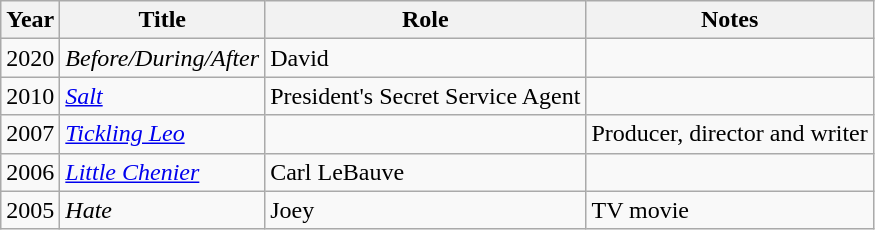<table class="wikitable" border="1">
<tr>
<th>Year</th>
<th>Title</th>
<th>Role</th>
<th>Notes</th>
</tr>
<tr>
<td>2020</td>
<td><em>Before/During/After</em></td>
<td>David</td>
<td></td>
</tr>
<tr>
<td>2010</td>
<td><em><a href='#'>Salt</a></em></td>
<td>President's Secret Service Agent</td>
<td></td>
</tr>
<tr>
<td>2007</td>
<td><em><a href='#'>Tickling Leo</a></em></td>
<td></td>
<td>Producer, director and writer</td>
</tr>
<tr>
<td>2006</td>
<td><em><a href='#'>Little Chenier</a></em></td>
<td>Carl LeBauve</td>
<td></td>
</tr>
<tr>
<td>2005</td>
<td><em>Hate</em></td>
<td>Joey</td>
<td>TV movie</td>
</tr>
</table>
